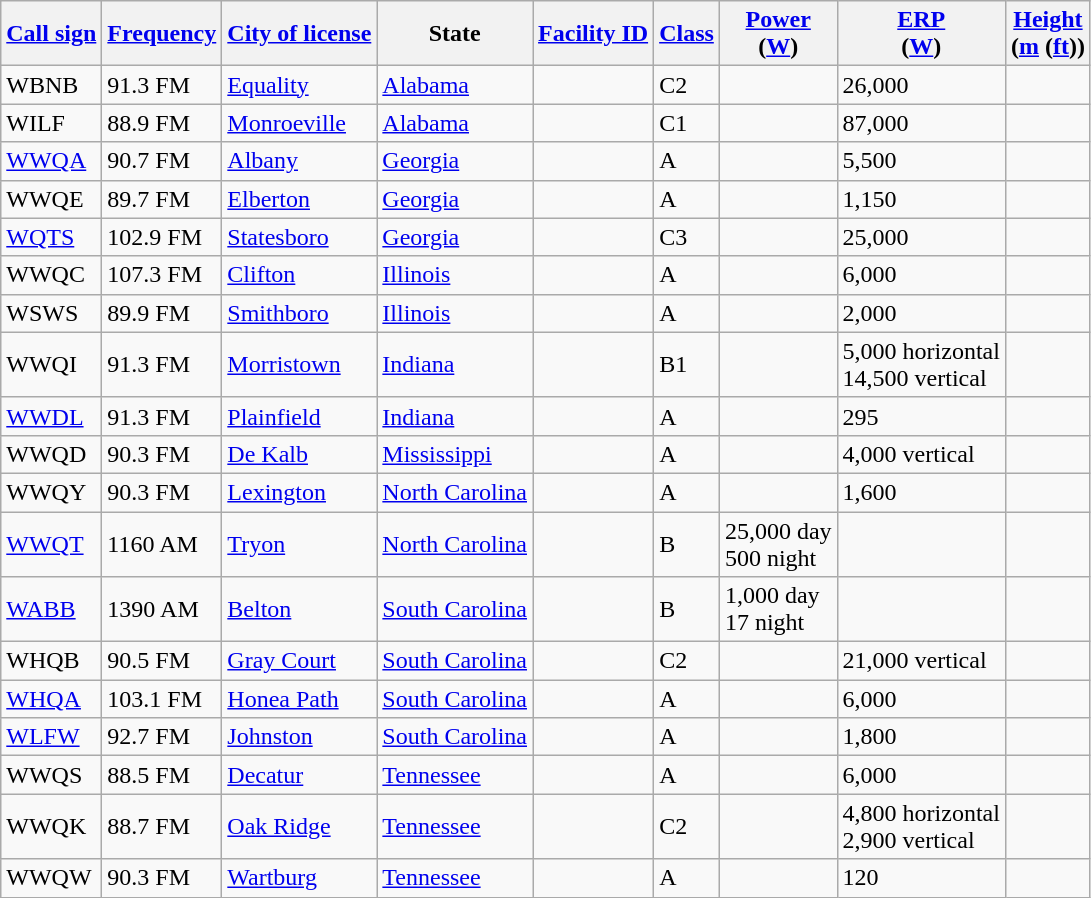<table class="wikitable sortable">
<tr>
<th><a href='#'>Call sign</a></th>
<th data-sort-type="number"><a href='#'>Frequency</a></th>
<th><a href='#'>City of license</a></th>
<th>State</th>
<th data-sort-type="number"><a href='#'>Facility ID</a></th>
<th><a href='#'>Class</a></th>
<th data-sort-type="number"><a href='#'>Power</a><br>(<a href='#'>W</a>)</th>
<th data-sort-type="number"><a href='#'>ERP</a><br>(<a href='#'>W</a>)</th>
<th data-sort-type="number"><a href='#'>Height</a><br>(<a href='#'>m</a> (<a href='#'>ft</a>))</th>
</tr>
<tr>
<td>WBNB</td>
<td data-sort-value=091300>91.3 FM</td>
<td><a href='#'>Equality</a></td>
<td><a href='#'>Alabama</a></td>
<td></td>
<td>C2</td>
<td></td>
<td>26,000</td>
<td></td>
</tr>
<tr>
<td>WILF</td>
<td data-sort-value=088900>88.9 FM</td>
<td><a href='#'>Monroeville</a></td>
<td><a href='#'>Alabama</a></td>
<td></td>
<td>C1</td>
<td></td>
<td>87,000</td>
<td></td>
</tr>
<tr>
<td><a href='#'>WWQA</a></td>
<td data-sort-value=090700>90.7 FM</td>
<td><a href='#'>Albany</a></td>
<td><a href='#'>Georgia</a></td>
<td></td>
<td>A</td>
<td></td>
<td>5,500</td>
<td></td>
</tr>
<tr>
<td>WWQE</td>
<td data-sort-value=089700>89.7 FM</td>
<td><a href='#'>Elberton</a></td>
<td><a href='#'>Georgia</a></td>
<td></td>
<td>A</td>
<td></td>
<td>1,150</td>
<td></td>
</tr>
<tr>
<td><a href='#'>WQTS</a></td>
<td data-sort-value=102900>102.9 FM</td>
<td><a href='#'>Statesboro</a></td>
<td><a href='#'>Georgia</a></td>
<td></td>
<td>C3</td>
<td></td>
<td>25,000</td>
<td></td>
</tr>
<tr>
<td>WWQC</td>
<td data-sort-value=107300>107.3 FM</td>
<td><a href='#'>Clifton</a></td>
<td><a href='#'>Illinois</a></td>
<td></td>
<td>A</td>
<td></td>
<td>6,000</td>
<td></td>
</tr>
<tr>
<td>WSWS</td>
<td data-sort-value=089900>89.9 FM</td>
<td><a href='#'>Smithboro</a></td>
<td><a href='#'>Illinois</a></td>
<td></td>
<td>A</td>
<td></td>
<td>2,000</td>
<td></td>
</tr>
<tr>
<td>WWQI</td>
<td data-sort-value=091300>91.3 FM</td>
<td><a href='#'>Morristown</a></td>
<td><a href='#'>Indiana</a></td>
<td></td>
<td>B1</td>
<td></td>
<td>5,000 horizontal<br>14,500 vertical</td>
<td></td>
</tr>
<tr>
<td><a href='#'>WWDL</a></td>
<td data-sort-value=091300>91.3 FM</td>
<td><a href='#'>Plainfield</a></td>
<td><a href='#'>Indiana</a></td>
<td></td>
<td>A</td>
<td></td>
<td>295</td>
<td></td>
</tr>
<tr>
<td>WWQD</td>
<td data-sort-value=090300>90.3 FM</td>
<td><a href='#'>De Kalb</a></td>
<td><a href='#'>Mississippi</a></td>
<td></td>
<td>A</td>
<td></td>
<td>4,000 vertical</td>
<td></td>
</tr>
<tr>
<td>WWQY</td>
<td data-sort-value=090300>90.3 FM</td>
<td><a href='#'>Lexington</a></td>
<td><a href='#'>North Carolina</a></td>
<td></td>
<td>A</td>
<td></td>
<td>1,600</td>
<td></td>
</tr>
<tr>
<td><a href='#'>WWQT</a></td>
<td data-sort-value=001160>1160 AM</td>
<td><a href='#'>Tryon</a></td>
<td><a href='#'>North Carolina</a></td>
<td></td>
<td>B</td>
<td>25,000 day<br>500 night</td>
<td></td>
<td></td>
</tr>
<tr>
<td><a href='#'>WABB</a></td>
<td data-sort-value=001390>1390 AM</td>
<td><a href='#'>Belton</a></td>
<td><a href='#'>South Carolina</a></td>
<td></td>
<td>B</td>
<td>1,000 day<br>17 night</td>
<td></td>
<td></td>
</tr>
<tr>
<td>WHQB</td>
<td data-sort-value=090500>90.5 FM</td>
<td><a href='#'>Gray Court</a></td>
<td><a href='#'>South Carolina</a></td>
<td></td>
<td>C2</td>
<td></td>
<td>21,000 vertical</td>
<td></td>
</tr>
<tr>
<td><a href='#'>WHQA</a></td>
<td data-sort-value=103100>103.1 FM</td>
<td><a href='#'>Honea Path</a></td>
<td><a href='#'>South Carolina</a></td>
<td></td>
<td>A</td>
<td></td>
<td>6,000</td>
<td></td>
</tr>
<tr>
<td><a href='#'>WLFW</a></td>
<td data-sort-value=092700>92.7 FM</td>
<td><a href='#'>Johnston</a></td>
<td><a href='#'>South Carolina</a></td>
<td></td>
<td>A</td>
<td></td>
<td>1,800</td>
<td></td>
</tr>
<tr>
<td>WWQS</td>
<td data-sort-value=088500>88.5 FM</td>
<td><a href='#'>Decatur</a></td>
<td><a href='#'>Tennessee</a></td>
<td></td>
<td>A</td>
<td></td>
<td>6,000</td>
<td></td>
</tr>
<tr>
<td>WWQK</td>
<td data-sort-value=088700>88.7 FM</td>
<td><a href='#'>Oak Ridge</a></td>
<td><a href='#'>Tennessee</a></td>
<td></td>
<td>C2</td>
<td></td>
<td>4,800 horizontal<br>2,900 vertical</td>
<td></td>
</tr>
<tr>
<td>WWQW</td>
<td data-sort-value=090300>90.3 FM</td>
<td><a href='#'>Wartburg</a></td>
<td><a href='#'>Tennessee</a></td>
<td></td>
<td>A</td>
<td></td>
<td>120</td>
<td></td>
</tr>
</table>
